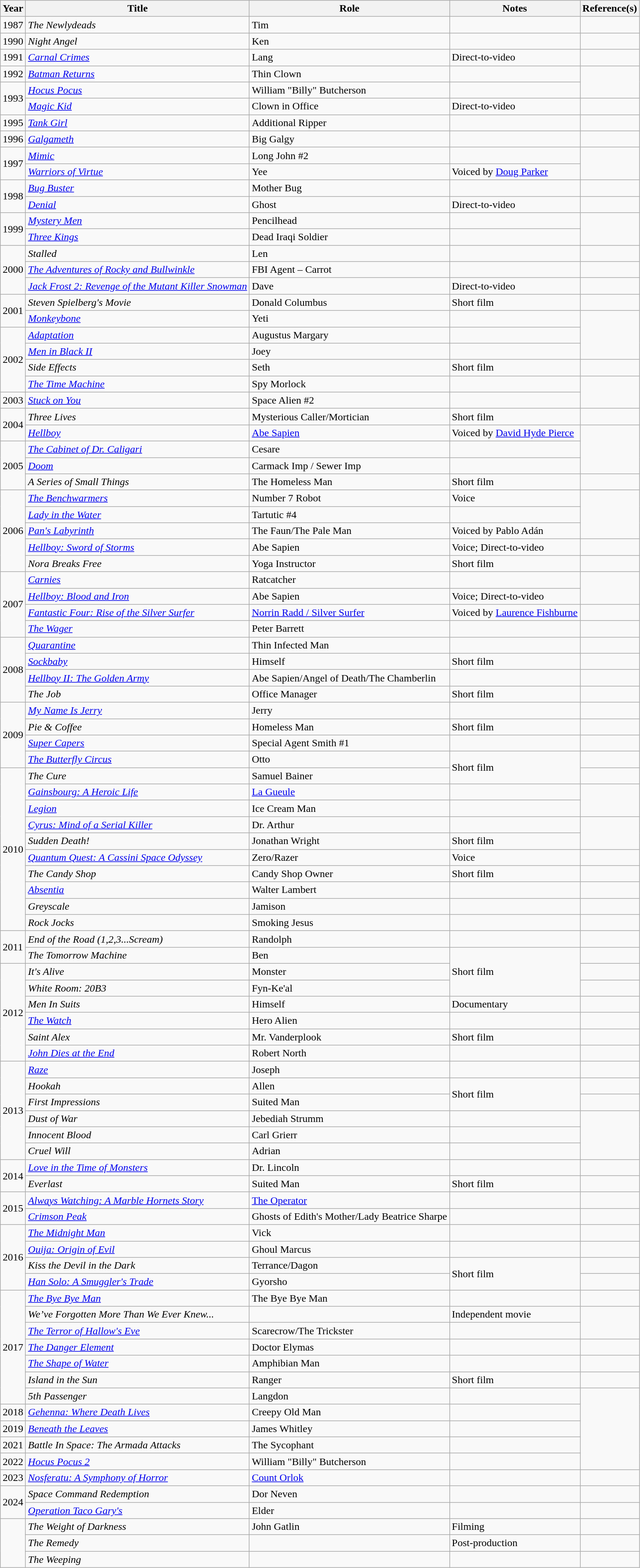<table class="wikitable sortable">
<tr>
<th>Year</th>
<th>Title</th>
<th>Role</th>
<th class = "unsortable">Notes</th>
<th scope="col" class="unsortable">Reference(s)</th>
</tr>
<tr>
<td>1987</td>
<td><em>The Newlydeads</em></td>
<td>Tim</td>
<td></td>
<td></td>
</tr>
<tr>
<td>1990</td>
<td><em>Night Angel</em></td>
<td>Ken</td>
<td></td>
<td></td>
</tr>
<tr>
<td>1991</td>
<td><em><a href='#'>Carnal Crimes</a></em></td>
<td>Lang</td>
<td>Direct-to-video</td>
<td></td>
</tr>
<tr>
<td>1992</td>
<td><em><a href='#'>Batman Returns</a></em></td>
<td>Thin Clown</td>
<td></td>
<td rowspan="2"></td>
</tr>
<tr>
<td rowspan=2>1993</td>
<td><em><a href='#'>Hocus Pocus</a></em></td>
<td>William "Billy" Butcherson</td>
<td></td>
</tr>
<tr>
<td><em><a href='#'>Magic Kid</a></em></td>
<td>Clown in Office</td>
<td>Direct-to-video</td>
<td></td>
</tr>
<tr>
<td>1995</td>
<td><em><a href='#'>Tank Girl</a></em></td>
<td>Additional Ripper</td>
<td></td>
<td></td>
</tr>
<tr>
<td>1996</td>
<td><em><a href='#'>Galgameth</a></em></td>
<td>Big Galgy</td>
<td></td>
<td></td>
</tr>
<tr>
<td rowspan="2">1997</td>
<td><em><a href='#'>Mimic</a></em></td>
<td>Long John #2</td>
<td></td>
<td rowspan="2"></td>
</tr>
<tr>
<td><em><a href='#'>Warriors of Virtue</a></em></td>
<td>Yee</td>
<td>Voiced by <a href='#'>Doug Parker</a></td>
</tr>
<tr>
<td rowspan="2">1998</td>
<td><em><a href='#'>Bug Buster</a></em></td>
<td>Mother Bug</td>
<td></td>
<td></td>
</tr>
<tr>
<td><em><a href='#'>Denial</a></em></td>
<td>Ghost</td>
<td>Direct-to-video</td>
<td></td>
</tr>
<tr>
<td rowspan="2">1999</td>
<td><em><a href='#'>Mystery Men</a></em></td>
<td>Pencilhead</td>
<td></td>
<td rowspan="2"></td>
</tr>
<tr>
<td><em><a href='#'>Three Kings</a></em></td>
<td>Dead Iraqi Soldier</td>
<td></td>
</tr>
<tr>
<td rowspan="3">2000</td>
<td><em>Stalled</em></td>
<td>Len</td>
<td></td>
<td></td>
</tr>
<tr>
<td><em><a href='#'>The Adventures of Rocky and Bullwinkle</a></em></td>
<td>FBI Agent – Carrot</td>
<td></td>
<td></td>
</tr>
<tr>
<td><em><a href='#'>Jack Frost 2: Revenge of the Mutant Killer Snowman</a></em></td>
<td>Dave</td>
<td>Direct-to-video</td>
<td></td>
</tr>
<tr>
<td rowspan="2">2001</td>
<td><em>Steven Spielberg's Movie</em></td>
<td>Donald Columbus</td>
<td>Short film</td>
<td></td>
</tr>
<tr>
<td><em><a href='#'>Monkeybone</a></em></td>
<td>Yeti</td>
<td></td>
<td rowspan="3"></td>
</tr>
<tr>
<td rowspan="4">2002</td>
<td><em><a href='#'>Adaptation</a></em></td>
<td>Augustus Margary</td>
<td></td>
</tr>
<tr>
<td><em><a href='#'>Men in Black II</a></em></td>
<td>Joey</td>
<td></td>
</tr>
<tr>
<td><em>Side Effects</em></td>
<td>Seth</td>
<td>Short film</td>
<td></td>
</tr>
<tr>
<td><em><a href='#'>The Time Machine</a></em></td>
<td>Spy Morlock</td>
<td></td>
<td rowspan="2"></td>
</tr>
<tr>
<td>2003</td>
<td><em><a href='#'>Stuck on You</a></em></td>
<td>Space Alien #2</td>
<td></td>
</tr>
<tr>
<td rowspan="2">2004</td>
<td><em>Three Lives</em></td>
<td>Mysterious Caller/Mortician</td>
<td>Short film</td>
<td></td>
</tr>
<tr>
<td><em><a href='#'>Hellboy</a></em></td>
<td><a href='#'>Abe Sapien</a></td>
<td>Voiced by <a href='#'>David Hyde Pierce</a></td>
<td rowspan="3"></td>
</tr>
<tr>
<td rowspan="3">2005</td>
<td><em><a href='#'>The Cabinet of Dr. Caligari</a></em></td>
<td>Cesare</td>
<td></td>
</tr>
<tr>
<td><em><a href='#'>Doom</a></em></td>
<td>Carmack Imp / Sewer Imp</td>
<td></td>
</tr>
<tr>
<td><em>A Series of Small Things</em></td>
<td>The Homeless Man</td>
<td>Short film</td>
<td></td>
</tr>
<tr>
<td rowspan="5">2006</td>
<td><em><a href='#'>The Benchwarmers</a></em></td>
<td>Number 7 Robot</td>
<td>Voice</td>
<td rowspan="3"></td>
</tr>
<tr>
<td><em><a href='#'>Lady in the Water</a></em></td>
<td>Tartutic #4</td>
<td></td>
</tr>
<tr>
<td><em><a href='#'>Pan's Labyrinth</a></em></td>
<td>The Faun/The Pale Man</td>
<td>Voiced by Pablo Adán</td>
</tr>
<tr>
<td><em><a href='#'>Hellboy: Sword of Storms</a></em></td>
<td>Abe Sapien</td>
<td>Voice; Direct-to-video</td>
<td></td>
</tr>
<tr>
<td><em>Nora Breaks Free</em></td>
<td>Yoga Instructor</td>
<td>Short film</td>
<td></td>
</tr>
<tr>
<td rowspan="4">2007</td>
<td><em><a href='#'>Carnies</a></em></td>
<td>Ratcatcher</td>
<td></td>
<td rowspan="2"></td>
</tr>
<tr>
<td><em><a href='#'>Hellboy: Blood and Iron</a></em></td>
<td>Abe Sapien</td>
<td>Voice; Direct-to-video</td>
</tr>
<tr>
<td><em><a href='#'>Fantastic Four: Rise of the Silver Surfer</a></em></td>
<td><a href='#'>Norrin Radd / Silver Surfer</a></td>
<td>Voiced by <a href='#'>Laurence Fishburne</a></td>
<td></td>
</tr>
<tr>
<td><em><a href='#'>The Wager</a></em></td>
<td>Peter Barrett</td>
<td></td>
<td></td>
</tr>
<tr>
<td rowspan="4">2008</td>
<td><em><a href='#'>Quarantine</a></em></td>
<td>Thin Infected Man</td>
<td></td>
<td></td>
</tr>
<tr>
<td><em><a href='#'>Sockbaby</a></em></td>
<td>Himself</td>
<td>Short film</td>
<td></td>
</tr>
<tr>
<td><em><a href='#'>Hellboy II: The Golden Army</a></em></td>
<td>Abe Sapien/Angel of Death/The Chamberlin</td>
<td></td>
<td></td>
</tr>
<tr>
<td><em>The Job</em></td>
<td>Office Manager</td>
<td>Short film</td>
<td></td>
</tr>
<tr>
<td rowspan="4">2009</td>
<td><em><a href='#'>My Name Is Jerry</a></em></td>
<td>Jerry</td>
<td></td>
<td></td>
</tr>
<tr>
<td><em>Pie & Coffee</em></td>
<td>Homeless Man</td>
<td>Short film</td>
<td></td>
</tr>
<tr>
<td><em><a href='#'>Super Capers</a></em></td>
<td>Special Agent Smith #1</td>
<td></td>
<td></td>
</tr>
<tr>
<td><em><a href='#'>The Butterfly Circus</a></em></td>
<td>Otto</td>
<td rowspan="2">Short film</td>
<td></td>
</tr>
<tr>
<td rowspan="10">2010</td>
<td><em>The Cure</em></td>
<td>Samuel Bainer</td>
<td></td>
</tr>
<tr>
<td><em><a href='#'>Gainsbourg: A Heroic Life</a></em></td>
<td><a href='#'>La Gueule</a></td>
<td></td>
<td rowspan="2"></td>
</tr>
<tr>
<td><em><a href='#'>Legion</a></em></td>
<td>Ice Cream Man</td>
<td></td>
</tr>
<tr>
<td><em><a href='#'>Cyrus: Mind of a Serial Killer</a></em></td>
<td>Dr. Arthur</td>
<td></td>
<td rowspan="2"></td>
</tr>
<tr>
<td><em>Sudden Death!</em></td>
<td>Jonathan Wright</td>
<td>Short film</td>
</tr>
<tr>
<td><em><a href='#'>Quantum Quest: A Cassini Space Odyssey</a></em></td>
<td>Zero/Razer</td>
<td>Voice</td>
<td></td>
</tr>
<tr>
<td><em>The Candy Shop</em></td>
<td>Candy Shop Owner</td>
<td>Short film</td>
<td></td>
</tr>
<tr>
<td><em><a href='#'>Absentia</a></em></td>
<td>Walter Lambert</td>
<td></td>
<td></td>
</tr>
<tr>
<td><em>Greyscale</em></td>
<td>Jamison</td>
<td></td>
<td></td>
</tr>
<tr>
<td><em>Rock Jocks</em></td>
<td>Smoking Jesus</td>
<td></td>
<td></td>
</tr>
<tr>
<td rowspan="2">2011</td>
<td><em>End of the Road (1,2,3...Scream)</em></td>
<td>Randolph</td>
<td></td>
<td></td>
</tr>
<tr>
<td><em>The Tomorrow Machine</em></td>
<td>Ben</td>
<td rowspan="3">Short film</td>
<td></td>
</tr>
<tr>
<td rowspan="6">2012</td>
<td><em>It's Alive</em></td>
<td>Monster</td>
<td></td>
</tr>
<tr>
<td><em>White Room: 20B3</em></td>
<td>Fyn-Ke'al</td>
<td></td>
</tr>
<tr>
<td><em>Men In Suits</em></td>
<td>Himself</td>
<td>Documentary</td>
<td></td>
</tr>
<tr>
<td><em><a href='#'>The Watch</a></em></td>
<td>Hero Alien</td>
<td></td>
<td></td>
</tr>
<tr>
<td><em>Saint Alex</em></td>
<td>Mr. Vanderplook</td>
<td>Short film</td>
<td></td>
</tr>
<tr>
<td><em><a href='#'>John Dies at the End</a></em></td>
<td>Robert North</td>
<td></td>
<td></td>
</tr>
<tr>
<td rowspan="6">2013</td>
<td><em><a href='#'>Raze</a></em></td>
<td>Joseph</td>
<td></td>
<td></td>
</tr>
<tr>
<td><em>Hookah</em></td>
<td>Allen</td>
<td rowspan="2">Short film</td>
</tr>
<tr>
<td><em>First Impressions</em></td>
<td>Suited Man</td>
<td></td>
</tr>
<tr>
<td><em>Dust of War</em></td>
<td>Jebediah Strumm</td>
<td></td>
<td rowspan="3"></td>
</tr>
<tr>
<td><em>Innocent Blood</em></td>
<td>Carl Grierr</td>
<td></td>
</tr>
<tr>
<td><em>Cruel Will</em></td>
<td>Adrian</td>
<td></td>
</tr>
<tr>
<td rowspan=2>2014</td>
<td><em><a href='#'>Love in the Time of Monsters</a></em></td>
<td>Dr. Lincoln</td>
<td></td>
</tr>
<tr>
<td><em>Everlast</em></td>
<td>Suited Man</td>
<td>Short film</td>
<td></td>
</tr>
<tr>
<td rowspan="2">2015</td>
<td><em><a href='#'>Always Watching: A Marble Hornets Story</a></em></td>
<td><a href='#'>The Operator</a></td>
<td></td>
<td></td>
</tr>
<tr>
<td><em><a href='#'>Crimson Peak</a></em></td>
<td>Ghosts of Edith's Mother/Lady Beatrice Sharpe</td>
<td></td>
<td></td>
</tr>
<tr>
<td rowspan="4">2016</td>
<td><em><a href='#'>The Midnight Man</a></em></td>
<td>Vick</td>
<td></td>
<td></td>
</tr>
<tr>
<td><em><a href='#'>Ouija: Origin of Evil</a></em></td>
<td>Ghoul Marcus</td>
<td></td>
<td></td>
</tr>
<tr>
<td><em>Kiss the Devil in the Dark</em></td>
<td>Terrance/Dagon</td>
<td rowspan="2">Short film</td>
<td></td>
</tr>
<tr>
<td><em><a href='#'>Han Solo: A Smuggler's Trade</a></em></td>
<td>Gyorsho</td>
</tr>
<tr>
<td rowspan="7">2017</td>
<td><em><a href='#'>The Bye Bye Man</a></em></td>
<td>The Bye Bye Man</td>
<td></td>
<td></td>
</tr>
<tr>
<td><em>We’ve Forgotten More Than We Ever Knew...</em></td>
<td></td>
<td>Independent movie</td>
<td rowspan="2"></td>
</tr>
<tr>
<td><em><a href='#'>The Terror of Hallow's Eve</a></em></td>
<td>Scarecrow/The Trickster</td>
<td></td>
</tr>
<tr>
<td><em><a href='#'>The Danger Element</a></em></td>
<td>Doctor Elymas</td>
<td></td>
<td></td>
</tr>
<tr>
<td><em><a href='#'>The Shape of Water</a></em></td>
<td>Amphibian Man</td>
<td></td>
<td></td>
</tr>
<tr>
<td><em>Island in the Sun</em></td>
<td>Ranger</td>
<td>Short film</td>
</tr>
<tr>
<td><em>5th Passenger</em></td>
<td>Langdon</td>
<td></td>
<td rowspan="5"></td>
</tr>
<tr>
<td>2018</td>
<td><em><a href='#'>Gehenna: Where Death Lives</a></em></td>
<td>Creepy Old Man</td>
<td></td>
</tr>
<tr>
<td>2019</td>
<td><em><a href='#'>Beneath the Leaves</a></em></td>
<td>James Whitley</td>
<td></td>
</tr>
<tr>
<td>2021</td>
<td><em>Battle In Space: The Armada Attacks</em></td>
<td>The Sycophant</td>
<td></td>
</tr>
<tr>
<td>2022</td>
<td><em><a href='#'>Hocus Pocus 2</a></em></td>
<td>William "Billy" Butcherson</td>
<td></td>
</tr>
<tr>
<td>2023</td>
<td><em><a href='#'>Nosferatu: A Symphony of Horror</a></em></td>
<td><a href='#'>Count Orlok</a></td>
<td></td>
<td></td>
</tr>
<tr>
<td rowspan="2">2024</td>
<td><em>Space Command Redemption</em></td>
<td>Dor Neven</td>
<td></td>
<td></td>
</tr>
<tr>
<td><em><a href='#'>Operation Taco Gary's</a></em></td>
<td>Elder</td>
<td></td>
<td></td>
</tr>
<tr>
<td rowspan="3"></td>
<td><em>The Weight of Darkness</em></td>
<td>John Gatlin</td>
<td>Filming</td>
<td></td>
</tr>
<tr>
<td><em>The Remedy</em></td>
<td></td>
<td>Post-production</td>
<td></td>
</tr>
<tr>
<td><em>The Weeping</em></td>
<td></td>
<td></td>
<td></td>
</tr>
</table>
